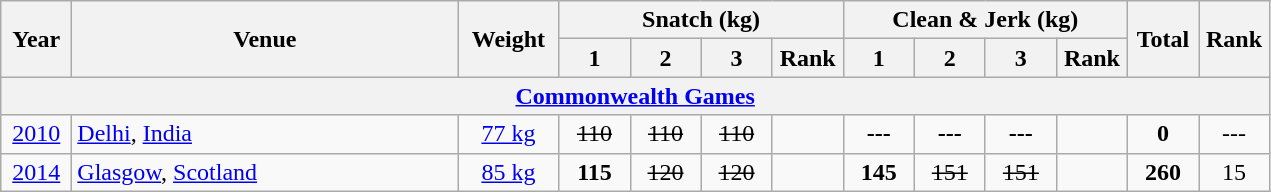<table class = "wikitable" style="text-align:center;">
<tr>
<th rowspan=2 width=40>Year</th>
<th rowspan=2 width=250>Venue</th>
<th rowspan=2 width=60>Weight</th>
<th colspan=4>Snatch (kg)</th>
<th colspan=4>Clean & Jerk (kg)</th>
<th rowspan=2 width=40>Total</th>
<th rowspan=2 width=40>Rank</th>
</tr>
<tr>
<th width=40>1</th>
<th width=40>2</th>
<th width=40>3</th>
<th width=40>Rank</th>
<th width=40>1</th>
<th width=40>2</th>
<th width=40>3</th>
<th width=40>Rank</th>
</tr>
<tr>
<th colspan=13><a href='#'>Commonwealth Games</a></th>
</tr>
<tr>
<td><a href='#'>2010</a></td>
<td align=left> <a href='#'>Delhi</a>, <a href='#'>India</a></td>
<td><a href='#'>77 kg</a></td>
<td><s>110</s></td>
<td><s>110</s></td>
<td><s>110</s></td>
<td></td>
<td><strong>---</strong></td>
<td><strong>---</strong></td>
<td><strong>---</strong></td>
<td></td>
<td><strong>0</strong></td>
<td>---</td>
</tr>
<tr>
<td><a href='#'>2014</a></td>
<td align=left> <a href='#'>Glasgow</a>, <a href='#'>Scotland</a></td>
<td><a href='#'>85 kg</a></td>
<td><strong>115</strong></td>
<td><s>120</s></td>
<td><s>120</s></td>
<td></td>
<td><strong>145</strong></td>
<td><s>151</s></td>
<td><s>151</s></td>
<td></td>
<td><strong>260</strong></td>
<td>15</td>
</tr>
</table>
